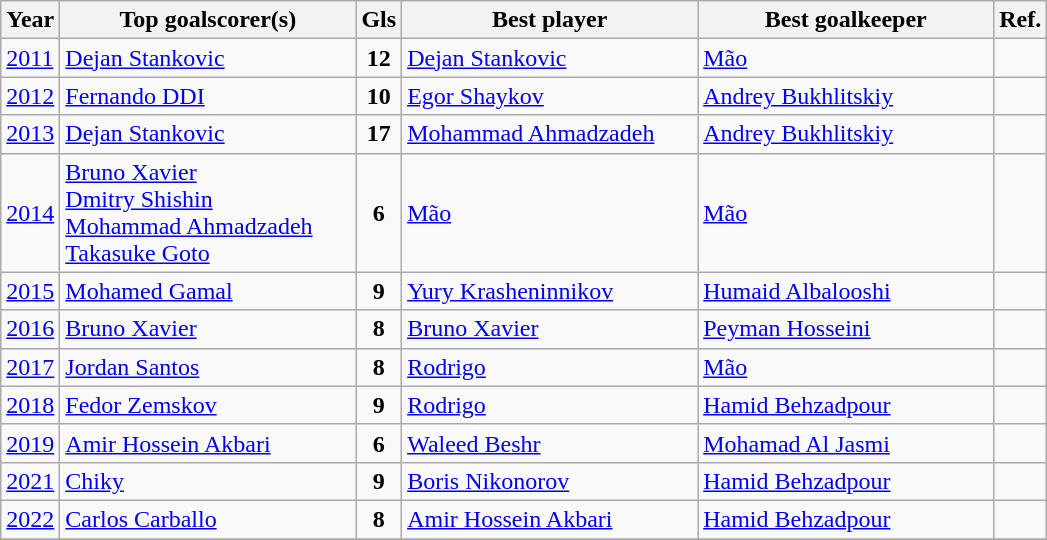<table class="wikitable">
<tr>
<th>Year</th>
<th width=190>Top goalscorer(s)</th>
<th>Gls</th>
<th width=190>Best player</th>
<th width=190>Best goalkeeper</th>
<th>Ref.</th>
</tr>
<tr>
<td><a href='#'>2011</a></td>
<td> <a href='#'>Dejan Stankovic</a></td>
<td align=center><strong>12</strong></td>
<td> <a href='#'>Dejan Stankovic</a></td>
<td> <a href='#'>Mão</a></td>
<td></td>
</tr>
<tr>
<td><a href='#'>2012</a></td>
<td> <a href='#'>Fernando DDI</a></td>
<td align=center><strong>10</strong></td>
<td> <a href='#'>Egor Shaykov</a></td>
<td> <a href='#'>Andrey Bukhlitskiy</a></td>
<td></td>
</tr>
<tr>
<td><a href='#'>2013</a></td>
<td> <a href='#'>Dejan Stankovic</a></td>
<td align=center><strong>17</strong></td>
<td> <a href='#'>Mohammad Ahmadzadeh</a></td>
<td> <a href='#'>Andrey Bukhlitskiy</a></td>
<td></td>
</tr>
<tr>
<td><a href='#'>2014</a></td>
<td> <a href='#'>Bruno Xavier</a><br> <a href='#'>Dmitry Shishin</a><br> <a href='#'>Mohammad Ahmadzadeh</a><br> <a href='#'>Takasuke Goto</a></td>
<td align=center><strong>6</strong></td>
<td> <a href='#'>Mão</a></td>
<td> <a href='#'>Mão</a></td>
<td></td>
</tr>
<tr>
<td><a href='#'>2015</a></td>
<td> <a href='#'>Mohamed Gamal</a></td>
<td align=center><strong>9</strong></td>
<td> <a href='#'>Yury Krasheninnikov</a></td>
<td> <a href='#'>Humaid Albalooshi</a></td>
<td></td>
</tr>
<tr>
<td><a href='#'>2016</a></td>
<td> <a href='#'>Bruno Xavier</a></td>
<td align=center><strong>8</strong></td>
<td> <a href='#'>Bruno Xavier</a></td>
<td> <a href='#'>Peyman Hosseini</a></td>
<td></td>
</tr>
<tr>
<td><a href='#'>2017</a></td>
<td> <a href='#'>Jordan Santos</a></td>
<td align=center><strong>8</strong></td>
<td> <a href='#'>Rodrigo</a></td>
<td> <a href='#'>Mão</a></td>
<td></td>
</tr>
<tr>
<td><a href='#'>2018</a></td>
<td> <a href='#'>Fedor Zemskov</a></td>
<td align=center><strong>9</strong></td>
<td> <a href='#'>Rodrigo</a></td>
<td> <a href='#'>Hamid Behzadpour</a></td>
<td></td>
</tr>
<tr>
<td><a href='#'>2019</a></td>
<td> <a href='#'>Amir Hossein Akbari</a></td>
<td align=center><strong>6</strong></td>
<td> <a href='#'>Waleed Beshr</a></td>
<td> <a href='#'>Mohamad Al Jasmi</a></td>
<td></td>
</tr>
<tr>
<td><a href='#'>2021</a></td>
<td> <a href='#'>Chiky</a></td>
<td align=center><strong>9</strong></td>
<td> <a href='#'>Boris Nikonorov</a></td>
<td> <a href='#'>Hamid Behzadpour</a></td>
<td></td>
</tr>
<tr>
<td><a href='#'>2022</a></td>
<td> <a href='#'>Carlos Carballo</a></td>
<td align=center><strong>8</strong></td>
<td> <a href='#'>Amir Hossein Akbari</a></td>
<td> <a href='#'>Hamid Behzadpour</a></td>
<td></td>
</tr>
<tr>
</tr>
</table>
